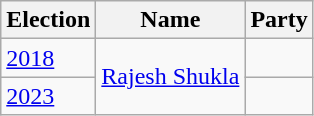<table class="wikitable sortable">
<tr>
<th>Election</th>
<th>Name</th>
<th colspan=2>Party</th>
</tr>
<tr>
<td><a href='#'>2018</a></td>
<td rowspan="2"><a href='#'>Rajesh Shukla</a></td>
<td></td>
</tr>
<tr>
<td><a href='#'>2023</a></td>
<td></td>
</tr>
</table>
